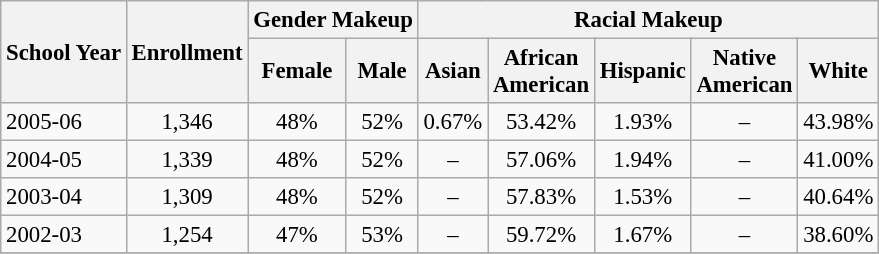<table class="wikitable" style="font-size: 95%;">
<tr>
<th rowspan="2">School Year</th>
<th rowspan="2">Enrollment</th>
<th colspan="2">Gender Makeup</th>
<th colspan="5">Racial Makeup</th>
</tr>
<tr>
<th>Female</th>
<th>Male</th>
<th>Asian</th>
<th>African <br>American</th>
<th>Hispanic</th>
<th>Native <br>American</th>
<th>White</th>
</tr>
<tr>
<td align="left">2005-06</td>
<td align="center">1,346</td>
<td align="center">48%</td>
<td align="center">52%</td>
<td align="center">0.67%</td>
<td align="center">53.42%</td>
<td align="center">1.93%</td>
<td align="center">–</td>
<td align="center">43.98%</td>
</tr>
<tr>
<td align="left">2004-05</td>
<td align="center">1,339</td>
<td align="center">48%</td>
<td align="center">52%</td>
<td align="center">–</td>
<td align="center">57.06%</td>
<td align="center">1.94%</td>
<td align="center">–</td>
<td align="center">41.00%</td>
</tr>
<tr>
<td align="left">2003-04</td>
<td align="center">1,309</td>
<td align="center">48%</td>
<td align="center">52%</td>
<td align="center">–</td>
<td align="center">57.83%</td>
<td align="center">1.53%</td>
<td align="center">–</td>
<td align="center">40.64%</td>
</tr>
<tr>
<td align="left">2002-03</td>
<td align="center">1,254</td>
<td align="center">47%</td>
<td align="center">53%</td>
<td align="center">–</td>
<td align="center">59.72%</td>
<td align="center">1.67%</td>
<td align="center">–</td>
<td align="center">38.60%</td>
</tr>
<tr>
</tr>
</table>
